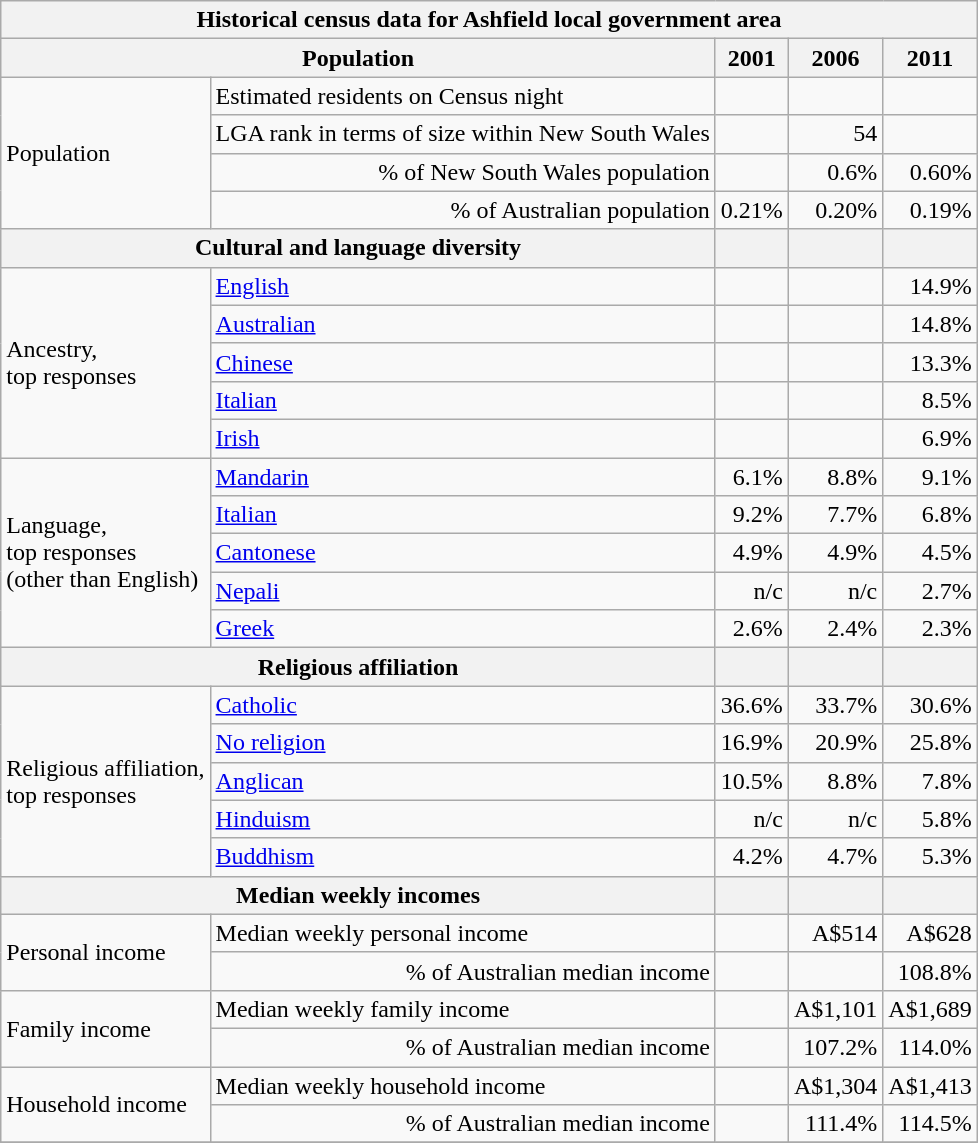<table class="wikitable">
<tr>
<th colspan=6>Historical census data for Ashfield local government area</th>
</tr>
<tr>
<th colspan=3>Population</th>
<th>2001</th>
<th>2006</th>
<th>2011</th>
</tr>
<tr>
<td rowspan=4 colspan="2">Population</td>
<td>Estimated residents on Census night</td>
<td align="right"></td>
<td align="right"></td>
<td align="right"></td>
</tr>
<tr>
<td align="right">LGA rank in terms of size within New South Wales</td>
<td align="right"></td>
<td align="right">54</td>
<td align="right"></td>
</tr>
<tr>
<td align="right">% of New South Wales population</td>
<td align="right"></td>
<td align="right">0.6%</td>
<td align="right">0.60%</td>
</tr>
<tr>
<td align="right">% of Australian population</td>
<td align="right">0.21%</td>
<td align="right"> 0.20%</td>
<td align="right"> 0.19%</td>
</tr>
<tr>
<th colspan=3>Cultural and language diversity</th>
<th></th>
<th></th>
<th></th>
</tr>
<tr>
<td rowspan=5 colspan=2>Ancestry,<br>top responses</td>
<td><a href='#'>English</a></td>
<td align="right"></td>
<td align="right"></td>
<td align="right">14.9%</td>
</tr>
<tr>
<td><a href='#'>Australian</a></td>
<td align="right"></td>
<td align="right"></td>
<td align="right">14.8%</td>
</tr>
<tr>
<td><a href='#'>Chinese</a></td>
<td align="right"></td>
<td align="right"></td>
<td align="right">13.3%</td>
</tr>
<tr>
<td><a href='#'>Italian</a></td>
<td align="right"></td>
<td align="right"></td>
<td align="right">8.5%</td>
</tr>
<tr>
<td><a href='#'>Irish</a></td>
<td align="right"></td>
<td align="right"></td>
<td align="right">6.9%</td>
</tr>
<tr>
<td rowspan=5 colspan=2>Language,<br>top responses<br>(other than English)</td>
<td><a href='#'>Mandarin</a></td>
<td align="right">6.1%</td>
<td align="right"> 8.8%</td>
<td align="right"> 9.1%</td>
</tr>
<tr>
<td><a href='#'>Italian</a></td>
<td align="right">9.2%</td>
<td align="right"> 7.7%</td>
<td align="right"> 6.8%</td>
</tr>
<tr>
<td><a href='#'>Cantonese</a></td>
<td align="right">4.9%</td>
<td align="right"> 4.9%</td>
<td align="right"> 4.5%</td>
</tr>
<tr>
<td><a href='#'>Nepali</a></td>
<td align="right">n/c</td>
<td align="right">n/c</td>
<td align="right"> 2.7%</td>
</tr>
<tr>
<td><a href='#'>Greek</a></td>
<td align="right">2.6%</td>
<td align="right"> 2.4%</td>
<td align="right"> 2.3%</td>
</tr>
<tr>
<th colspan=3>Religious affiliation</th>
<th></th>
<th></th>
<th></th>
</tr>
<tr>
<td rowspan=5 colspan=2>Religious affiliation,<br>top responses</td>
<td><a href='#'>Catholic</a></td>
<td align="right">36.6%</td>
<td align="right"> 33.7%</td>
<td align="right"> 30.6%</td>
</tr>
<tr>
<td><a href='#'>No religion</a></td>
<td align="right">16.9%</td>
<td align="right"> 20.9%</td>
<td align="right"> 25.8%</td>
</tr>
<tr>
<td><a href='#'>Anglican</a></td>
<td align="right">10.5%</td>
<td align="right"> 8.8%</td>
<td align="right"> 7.8%</td>
</tr>
<tr>
<td><a href='#'>Hinduism</a></td>
<td align="right">n/c</td>
<td align="right">n/c</td>
<td align="right"> 5.8%</td>
</tr>
<tr>
<td><a href='#'>Buddhism</a></td>
<td align="right">4.2%</td>
<td align="right"> 4.7%</td>
<td align="right"> 5.3%</td>
</tr>
<tr>
<th colspan=3>Median weekly incomes</th>
<th></th>
<th></th>
<th></th>
</tr>
<tr>
<td rowspan=2 colspan=2>Personal income</td>
<td>Median weekly personal income</td>
<td align="right"></td>
<td align="right">A$514</td>
<td align="right">A$628</td>
</tr>
<tr>
<td align="right">% of Australian median income</td>
<td align="right"></td>
<td align="right"></td>
<td align="right">108.8%</td>
</tr>
<tr>
<td rowspan=2 colspan=2>Family income</td>
<td>Median weekly family income</td>
<td align="right"></td>
<td align="right">A$1,101</td>
<td align="right">A$1,689</td>
</tr>
<tr>
<td align="right">% of Australian median income</td>
<td align="right"></td>
<td align="right">107.2%</td>
<td align="right">114.0%</td>
</tr>
<tr>
<td rowspan=2 colspan=2>Household income</td>
<td>Median weekly household income</td>
<td align="right"></td>
<td align="right">A$1,304</td>
<td align="right">A$1,413</td>
</tr>
<tr>
<td align="right">% of Australian median income</td>
<td align="right"></td>
<td align="right">111.4%</td>
<td align="right">114.5%</td>
</tr>
<tr>
</tr>
</table>
